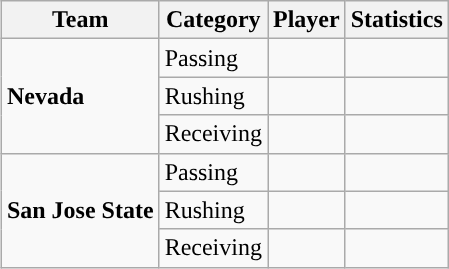<table class="wikitable" style="float: right;">
<tr>
<th>Team</th>
<th>Category</th>
<th>Player</th>
<th>Statistics</th>
</tr>
<tr>
<td rowspan=3><strong>Nevada</strong></td>
<td>Passing</td>
<td></td>
<td></td>
</tr>
<tr>
<td>Rushing</td>
<td></td>
<td></td>
</tr>
<tr>
<td>Receiving</td>
<td></td>
<td></td>
</tr>
<tr>
<td rowspan=3><strong>San Jose State</strong></td>
<td>Passing</td>
<td></td>
<td></td>
</tr>
<tr>
<td>Rushing</td>
<td></td>
<td></td>
</tr>
<tr>
<td>Receiving</td>
<td></td>
<td></td>
</tr>
</table>
